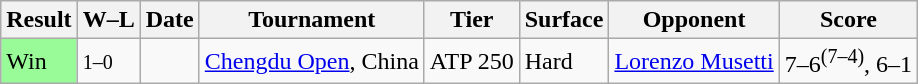<table class="wikitable">
<tr>
<th>Result</th>
<th class="unsortable">W–L</th>
<th>Date</th>
<th>Tournament</th>
<th>Tier</th>
<th>Surface</th>
<th>Opponent</th>
<th class="unsortable">Score</th>
</tr>
<tr>
<td bgcolor=98fb98>Win</td>
<td><small>1–0</small></td>
<td><a href='#'></a></td>
<td><a href='#'>Chengdu Open</a>, China</td>
<td>ATP 250</td>
<td>Hard</td>
<td> <a href='#'>Lorenzo Musetti</a></td>
<td>7–6<sup>(7–4)</sup>, 6–1</td>
</tr>
</table>
